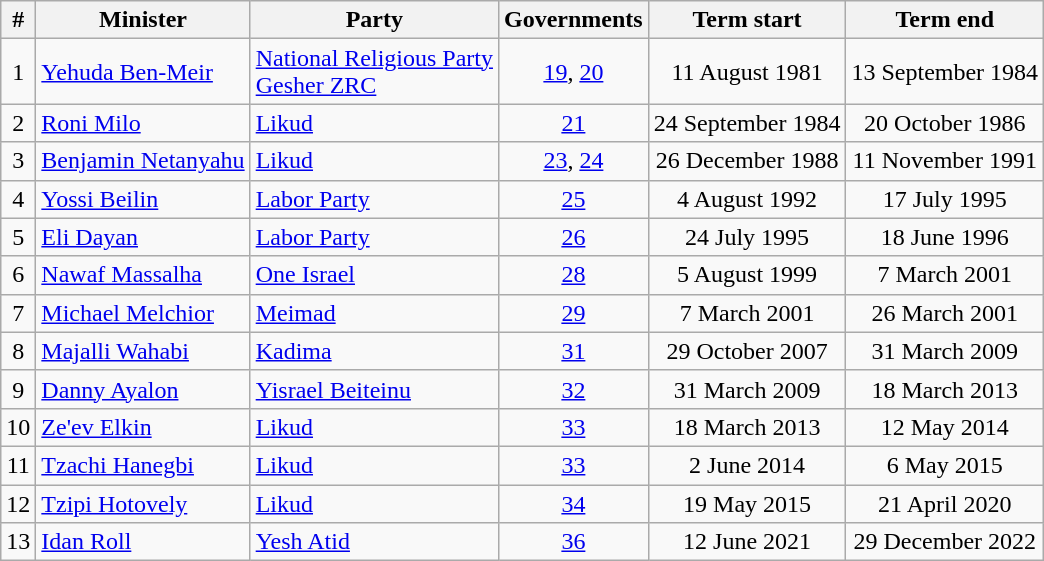<table class=wikitable style=text-align:center>
<tr>
<th>#</th>
<th>Minister</th>
<th>Party</th>
<th>Governments</th>
<th>Term start</th>
<th>Term end</th>
</tr>
<tr>
<td>1</td>
<td align=left><a href='#'>Yehuda Ben-Meir</a></td>
<td align=left><a href='#'>National Religious Party</a><br><a href='#'>Gesher ZRC</a></td>
<td><a href='#'>19</a>, <a href='#'>20</a></td>
<td>11 August 1981</td>
<td>13 September 1984</td>
</tr>
<tr>
<td>2</td>
<td align=left><a href='#'>Roni Milo</a></td>
<td align=left><a href='#'>Likud</a></td>
<td><a href='#'>21</a></td>
<td>24 September 1984</td>
<td>20 October 1986</td>
</tr>
<tr>
<td>3</td>
<td align=left><a href='#'>Benjamin Netanyahu</a></td>
<td align=left><a href='#'>Likud</a></td>
<td><a href='#'>23</a>, <a href='#'>24</a></td>
<td>26 December 1988</td>
<td>11 November 1991</td>
</tr>
<tr>
<td>4</td>
<td align=left><a href='#'>Yossi Beilin</a></td>
<td align=left><a href='#'>Labor Party</a></td>
<td><a href='#'>25</a></td>
<td>4 August 1992</td>
<td>17 July 1995</td>
</tr>
<tr>
<td>5</td>
<td align=left><a href='#'>Eli Dayan</a></td>
<td align=left><a href='#'>Labor Party</a></td>
<td><a href='#'>26</a></td>
<td>24 July 1995</td>
<td>18 June 1996</td>
</tr>
<tr>
<td>6</td>
<td align=left><a href='#'>Nawaf Massalha</a></td>
<td align=left><a href='#'>One Israel</a></td>
<td><a href='#'>28</a></td>
<td>5 August 1999</td>
<td>7 March 2001</td>
</tr>
<tr>
<td>7</td>
<td align=left><a href='#'>Michael Melchior</a></td>
<td align=left><a href='#'>Meimad</a></td>
<td><a href='#'>29</a></td>
<td>7 March 2001</td>
<td>26 March 2001</td>
</tr>
<tr>
<td>8</td>
<td align=left><a href='#'>Majalli Wahabi</a></td>
<td align=left><a href='#'>Kadima</a></td>
<td><a href='#'>31</a></td>
<td>29 October 2007</td>
<td>31 March 2009</td>
</tr>
<tr>
<td>9</td>
<td align=left><a href='#'>Danny Ayalon</a></td>
<td align=left><a href='#'>Yisrael Beiteinu</a></td>
<td><a href='#'>32</a></td>
<td>31 March 2009</td>
<td>18 March 2013</td>
</tr>
<tr>
<td>10</td>
<td align=left><a href='#'>Ze'ev Elkin</a></td>
<td align=left><a href='#'>Likud</a></td>
<td><a href='#'>33</a></td>
<td>18 March 2013</td>
<td>12 May 2014</td>
</tr>
<tr>
<td>11</td>
<td align=left><a href='#'>Tzachi Hanegbi</a></td>
<td align=left><a href='#'>Likud</a></td>
<td><a href='#'>33</a></td>
<td>2 June 2014</td>
<td>6 May 2015</td>
</tr>
<tr>
<td>12</td>
<td align=left><a href='#'>Tzipi Hotovely</a></td>
<td align=left><a href='#'>Likud</a></td>
<td><a href='#'>34</a></td>
<td>19 May 2015</td>
<td>21 April 2020</td>
</tr>
<tr>
<td>13</td>
<td align=left><a href='#'>Idan Roll</a></td>
<td align=left><a href='#'>Yesh Atid</a></td>
<td><a href='#'>36</a></td>
<td>12 June 2021</td>
<td>29 December 2022</td>
</tr>
</table>
